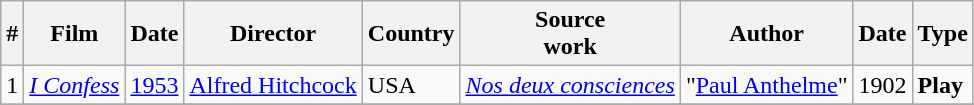<table class="wikitable">
<tr>
<th>#</th>
<th>Film</th>
<th>Date</th>
<th>Director</th>
<th>Country</th>
<th>Source<br>work</th>
<th>Author</th>
<th>Date</th>
<th>Type</th>
</tr>
<tr>
<td>1</td>
<td><em><a href='#'>I Confess</a></em></td>
<td><a href='#'>1953</a></td>
<td><a href='#'>Alfred Hitchcock</a></td>
<td>USA</td>
<td><em><a href='#'>Nos deux consciences</a></em></td>
<td>"<a href='#'>Paul Anthelme</a>"</td>
<td>1902</td>
<td><strong>Play</strong></td>
</tr>
<tr>
</tr>
</table>
